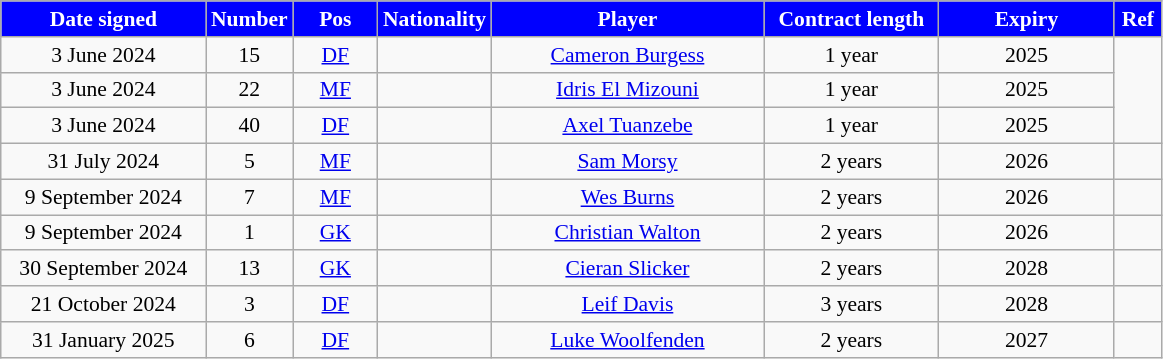<table class="wikitable"  style="text-align:center; font-size:90%; ">
<tr>
<th style="background:#0000FF; color:#FFFFFF; width:130px;">Date signed</th>
<th style="background:#0000FF; color:#FFFFFF; width:50px;">Number</th>
<th style="background:#0000FF; color:#FFFFFF; width:50px;">Pos</th>
<th style="background:#0000FF; color:#FFFFFF; width:50px;">Nationality</th>
<th style="background:#0000FF; color:#FFFFFF; width:175px;">Player</th>
<th style="background:#0000FF; color:#FFFFFF; width:110px;">Contract length</th>
<th style="background:#0000FF; color:#FFFFFF; width:110px;">Expiry</th>
<th style="background:#0000FF; color:#FFFFFF; width:25px;">Ref</th>
</tr>
<tr>
<td>3 June 2024</td>
<td>15</td>
<td><a href='#'>DF</a></td>
<td></td>
<td><a href='#'>Cameron Burgess</a></td>
<td>1 year</td>
<td>2025</td>
<td rowspan=3></td>
</tr>
<tr>
<td>3 June 2024</td>
<td>22</td>
<td><a href='#'>MF</a></td>
<td></td>
<td><a href='#'>Idris El Mizouni</a></td>
<td>1 year</td>
<td>2025</td>
</tr>
<tr>
<td>3 June 2024</td>
<td>40</td>
<td><a href='#'>DF</a></td>
<td></td>
<td><a href='#'>Axel Tuanzebe</a></td>
<td>1 year</td>
<td>2025</td>
</tr>
<tr>
<td>31 July 2024</td>
<td>5</td>
<td><a href='#'>MF</a></td>
<td></td>
<td><a href='#'>Sam Morsy</a></td>
<td>2 years</td>
<td>2026</td>
<td></td>
</tr>
<tr>
<td>9 September 2024</td>
<td>7</td>
<td><a href='#'>MF</a></td>
<td></td>
<td><a href='#'>Wes Burns</a></td>
<td>2 years</td>
<td>2026</td>
<td></td>
</tr>
<tr>
<td>9 September 2024</td>
<td>1</td>
<td><a href='#'>GK</a></td>
<td></td>
<td><a href='#'>Christian Walton</a></td>
<td>2 years</td>
<td>2026</td>
<td></td>
</tr>
<tr>
<td>30 September 2024</td>
<td>13</td>
<td><a href='#'>GK</a></td>
<td></td>
<td><a href='#'>Cieran Slicker</a></td>
<td>2 years</td>
<td>2028</td>
<td></td>
</tr>
<tr>
<td>21 October 2024</td>
<td>3</td>
<td><a href='#'>DF</a></td>
<td></td>
<td><a href='#'>Leif Davis</a></td>
<td>3 years</td>
<td>2028</td>
<td></td>
</tr>
<tr>
<td>31 January 2025</td>
<td>6</td>
<td><a href='#'>DF</a></td>
<td></td>
<td><a href='#'>Luke Woolfenden</a></td>
<td>2 years</td>
<td>2027</td>
<td></td>
</tr>
</table>
